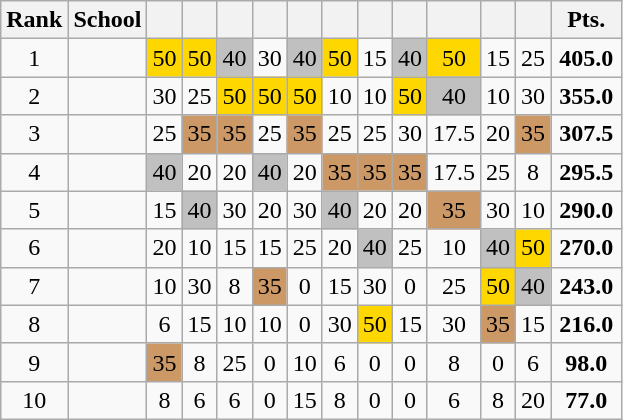<table class=wikitable style="text-align:center;">
<tr>
<th>Rank</th>
<th>School</th>
<th></th>
<th></th>
<th></th>
<th></th>
<th></th>
<th></th>
<th></th>
<th></th>
<th></th>
<th></th>
<th></th>
<th width=40px>Pts.</th>
</tr>
<tr>
<td>1</td>
<td align=left></td>
<td bgcolor=gold>50</td>
<td bgcolor=gold>50</td>
<td bgcolor=silver>40</td>
<td>30</td>
<td bgcolor=silver>40</td>
<td bgcolor=gold>50</td>
<td>15</td>
<td bgcolor=silver>40</td>
<td bgcolor=gold>50</td>
<td>15</td>
<td>25</td>
<td><strong>405.0</strong></td>
</tr>
<tr>
<td>2</td>
<td align=left></td>
<td>30</td>
<td>25</td>
<td bgcolor=gold>50</td>
<td bgcolor=gold>50</td>
<td bgcolor=gold>50</td>
<td>10</td>
<td>10</td>
<td bgcolor=gold>50</td>
<td bgcolor=silver>40</td>
<td>10</td>
<td>30</td>
<td><strong>355.0</strong></td>
</tr>
<tr>
<td>3</td>
<td align=left></td>
<td>25</td>
<td bgcolor=#cc9966>35</td>
<td bgcolor=#cc9966>35</td>
<td>25</td>
<td bgcolor=#cc9966>35</td>
<td>25</td>
<td>25</td>
<td>30</td>
<td>17.5</td>
<td>20</td>
<td bgcolor=#cc9966>35</td>
<td><strong>307.5</strong></td>
</tr>
<tr>
<td>4</td>
<td align=left></td>
<td bgcolor=silver>40</td>
<td>20</td>
<td>20</td>
<td bgcolor=silver>40</td>
<td>20</td>
<td bgcolor=#cc9966>35</td>
<td bgcolor=#cc9966>35</td>
<td bgcolor=#cc9966>35</td>
<td>17.5</td>
<td>25</td>
<td>8</td>
<td><strong>295.5</strong></td>
</tr>
<tr>
<td>5</td>
<td align=left></td>
<td>15</td>
<td bgcolor=silver>40</td>
<td>30</td>
<td>20</td>
<td>30</td>
<td bgcolor=silver>40</td>
<td>20</td>
<td>20</td>
<td bgcolor=#cc9966>35</td>
<td>30</td>
<td>10</td>
<td><strong>290.0</strong></td>
</tr>
<tr>
<td>6</td>
<td align=left></td>
<td>20</td>
<td>10</td>
<td>15</td>
<td>15</td>
<td>25</td>
<td>20</td>
<td bgcolor=silver>40</td>
<td>25</td>
<td>10</td>
<td bgcolor=silver>40</td>
<td bgcolor=gold>50</td>
<td><strong>270.0</strong></td>
</tr>
<tr>
<td>7</td>
<td align=left></td>
<td>10</td>
<td>30</td>
<td>8</td>
<td bgcolor=#cc9966>35</td>
<td>0</td>
<td>15</td>
<td>30</td>
<td>0</td>
<td>25</td>
<td bgcolor=gold>50</td>
<td bgcolor=silver>40</td>
<td><strong>243.0</strong></td>
</tr>
<tr>
<td>8</td>
<td align=left></td>
<td>6</td>
<td>15</td>
<td>10</td>
<td>10</td>
<td>0</td>
<td>30</td>
<td bgcolor=gold>50</td>
<td>15</td>
<td>30</td>
<td bgcolor=#cc9966>35</td>
<td>15</td>
<td><strong>216.0</strong></td>
</tr>
<tr>
<td>9</td>
<td align=left></td>
<td bgcolor=#cc9966>35</td>
<td>8</td>
<td>25</td>
<td>0</td>
<td>10</td>
<td>6</td>
<td>0</td>
<td>0</td>
<td>8</td>
<td>0</td>
<td>6</td>
<td><strong>98.0</strong></td>
</tr>
<tr>
<td>10</td>
<td align=left></td>
<td>8</td>
<td>6</td>
<td>6</td>
<td>0</td>
<td>15</td>
<td>8</td>
<td>0</td>
<td>0</td>
<td>6</td>
<td>8</td>
<td>20</td>
<td><strong>77.0</strong></td>
</tr>
</table>
